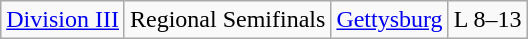<table class="wikitable">
<tr>
<td rowspan="5"><a href='#'>Division III</a></td>
<td>Regional Semifinals</td>
<td><a href='#'>Gettysburg</a></td>
<td>L 8–13</td>
</tr>
</table>
